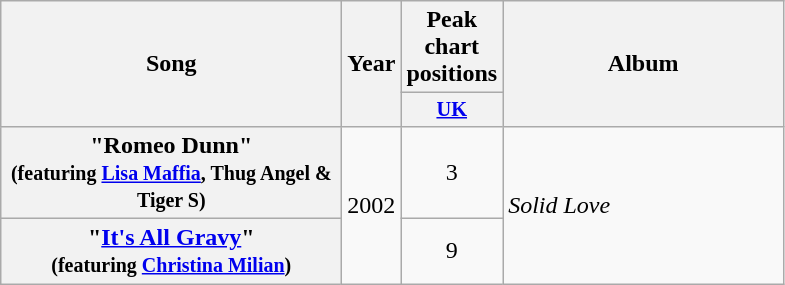<table class="wikitable plainrowheaders">
<tr>
<th style="width:220px;" rowspan="2">Song</th>
<th style="width:30px;" rowspan="2">Year</th>
<th>Peak chart positions</th>
<th style="width:180px;" rowspan="2">Album</th>
</tr>
<tr>
<th style="width:3em; font-size:85%;"><a href='#'>UK</a><br></th>
</tr>
<tr>
<th scope="row">"Romeo Dunn" <br><small>(featuring <a href='#'>Lisa Maffia</a>, Thug Angel & Tiger S)</small></th>
<td style="text-align:center;" rowspan="2">2002</td>
<td style="text-align:center;">3</td>
<td style="text-align:left;" rowspan="2"><em>Solid Love</em></td>
</tr>
<tr>
<th scope="row">"<a href='#'>It's All Gravy</a>" <br><small>(featuring <a href='#'>Christina Milian</a>)</small></th>
<td style="text-align:center;">9</td>
</tr>
</table>
